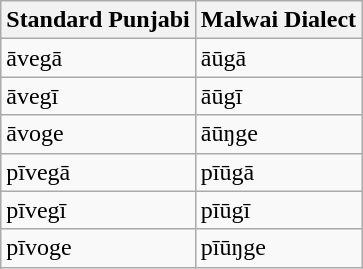<table class="wikitable">
<tr>
<th>Standard Punjabi</th>
<th>Malwai Dialect</th>
</tr>
<tr>
<td>āvegā</td>
<td>āūgā</td>
</tr>
<tr>
<td>āvegī</td>
<td>āūgī</td>
</tr>
<tr>
<td>āvoge</td>
<td>āūŋge</td>
</tr>
<tr>
<td>pīvegā</td>
<td>pīūgā</td>
</tr>
<tr>
<td>pīvegī</td>
<td>pīūgī</td>
</tr>
<tr>
<td>pīvoge</td>
<td>pīūŋge</td>
</tr>
</table>
